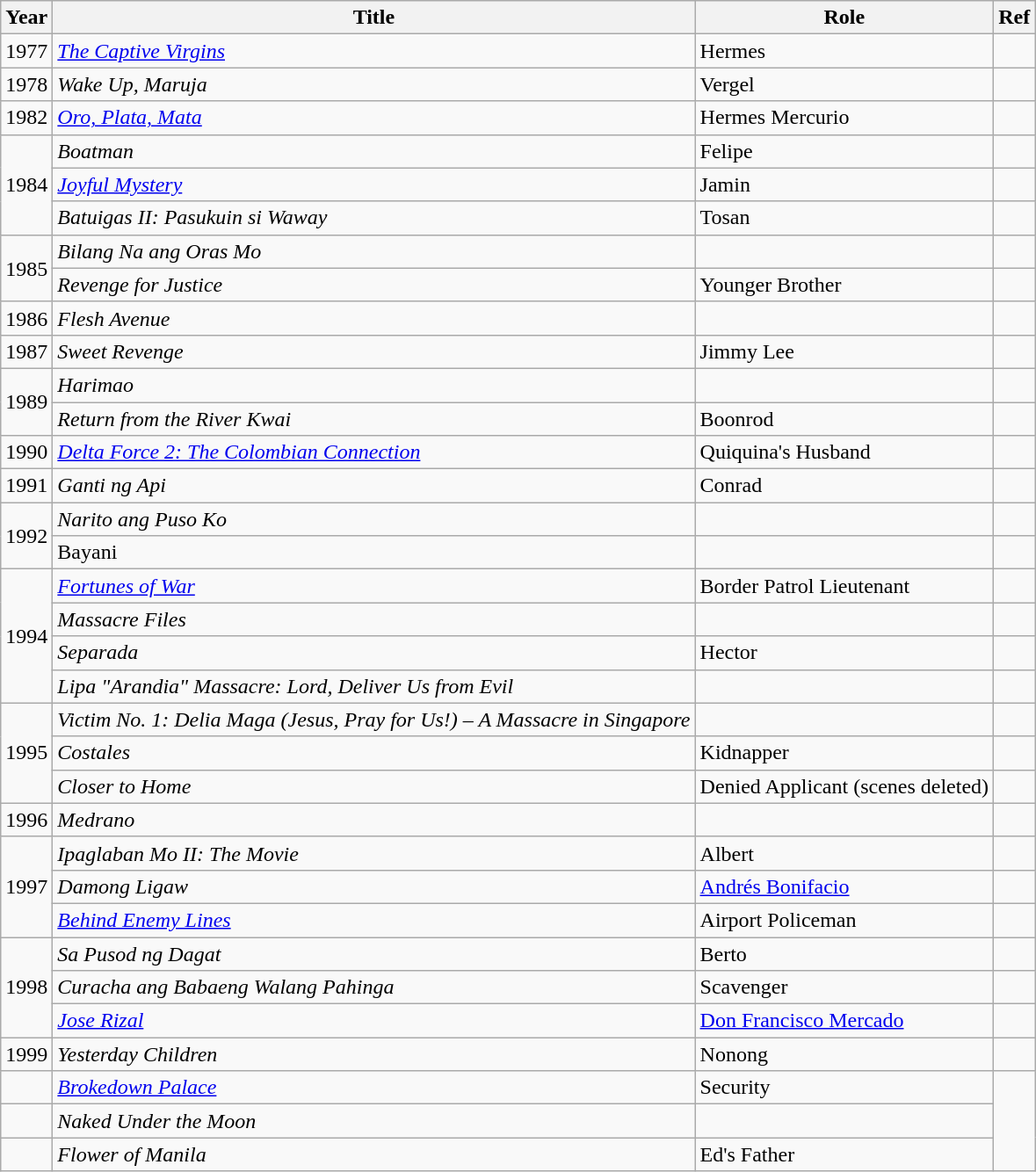<table class="wikitable sortable">
<tr>
<th scope="col">Year</th>
<th scope="col">Title</th>
<th scope="col">Role</th>
<th scope="col" class="unsortable">Ref</th>
</tr>
<tr>
<td>1977</td>
<td><em><a href='#'>The Captive Virgins</a></em></td>
<td>Hermes</td>
<td></td>
</tr>
<tr>
<td>1978</td>
<td><em>Wake Up, Maruja</em></td>
<td>Vergel</td>
<td></td>
</tr>
<tr>
<td>1982</td>
<td><em><a href='#'>Oro, Plata, Mata</a></em></td>
<td>Hermes Mercurio</td>
<td></td>
</tr>
<tr>
<td rowspan="3">1984</td>
<td><em>Boatman</em></td>
<td>Felipe</td>
<td></td>
</tr>
<tr>
<td><em><a href='#'>Joyful Mystery</a></em></td>
<td>Jamin</td>
<td></td>
</tr>
<tr>
<td><em>Batuigas II: Pasukuin si Waway</em></td>
<td>Tosan</td>
<td></td>
</tr>
<tr>
<td rowspan=2>1985</td>
<td><em>Bilang Na ang Oras Mo</em></td>
<td></td>
<td></td>
</tr>
<tr>
<td><em>Revenge for Justice</em></td>
<td>Younger Brother</td>
<td></td>
</tr>
<tr>
<td>1986</td>
<td><em>Flesh Avenue</em></td>
<td></td>
<td></td>
</tr>
<tr>
<td>1987</td>
<td><em>Sweet Revenge</em></td>
<td>Jimmy Lee</td>
<td></td>
</tr>
<tr>
<td rowspan=2>1989</td>
<td><em>Harimao</em></td>
<td></td>
<td></td>
</tr>
<tr>
<td><em>Return from the River Kwai</em></td>
<td>Boonrod</td>
<td></td>
</tr>
<tr>
<td>1990</td>
<td><em><a href='#'>Delta Force 2: The Colombian Connection</a></em></td>
<td>Quiquina's Husband</td>
<td></td>
</tr>
<tr>
<td>1991</td>
<td><em>Ganti ng Api</em></td>
<td>Conrad</td>
<td></td>
</tr>
<tr>
<td rowspan="2">1992</td>
<td><em>Narito ang Puso Ko</em></td>
<td></td>
<td></td>
</tr>
<tr>
<td>Bayani</td>
<td></td>
<td></td>
</tr>
<tr>
<td rowspan="4">1994</td>
<td><em><a href='#'>Fortunes of War</a></em></td>
<td>Border Patrol Lieutenant</td>
<td></td>
</tr>
<tr>
<td><em>Massacre Files</em></td>
<td></td>
<td></td>
</tr>
<tr>
<td><em>Separada</em></td>
<td>Hector</td>
<td></td>
</tr>
<tr>
<td><em>Lipa "Arandia" Massacre: Lord, Deliver Us from Evil</em></td>
<td></td>
<td></td>
</tr>
<tr>
<td rowspan="3">1995</td>
<td><em>Victim No. 1: Delia Maga (Jesus, Pray for Us!) – A Massacre in Singapore</em></td>
<td></td>
<td></td>
</tr>
<tr>
<td><em>Costales</em></td>
<td>Kidnapper</td>
<td></td>
</tr>
<tr>
<td><em>Closer to Home</em></td>
<td>Denied Applicant (scenes deleted)</td>
<td></td>
</tr>
<tr>
<td>1996</td>
<td><em>Medrano</em></td>
<td></td>
<td></td>
</tr>
<tr>
<td rowspan="3">1997</td>
<td><em>Ipaglaban Mo II: The Movie</em></td>
<td>Albert</td>
<td></td>
</tr>
<tr>
<td><em>Damong Ligaw</em></td>
<td><a href='#'>Andrés Bonifacio</a></td>
<td></td>
</tr>
<tr>
<td><em><a href='#'>Behind Enemy Lines</a></em></td>
<td>Airport Policeman</td>
<td></td>
</tr>
<tr>
<td rowspan="3">1998</td>
<td><em>Sa Pusod ng Dagat</em></td>
<td>Berto</td>
<td></td>
</tr>
<tr>
<td><em>Curacha ang Babaeng Walang Pahinga</em></td>
<td>Scavenger</td>
<td></td>
</tr>
<tr>
<td><em><a href='#'>Jose Rizal</a></em></td>
<td><a href='#'>Don Francisco Mercado</a></td>
<td></td>
</tr>
<tr>
<td>1999</td>
<td><em>Yesterday Children</em></td>
<td>Nonong</td>
<td></td>
</tr>
<tr>
<td></td>
<td><em><a href='#'>Brokedown Palace</a></em></td>
<td>Security</td>
</tr>
<tr>
<td></td>
<td><em>Naked Under the Moon</em></td>
<td></td>
</tr>
<tr>
<td></td>
<td><em>Flower of Manila</em></td>
<td>Ed's Father</td>
</tr>
</table>
